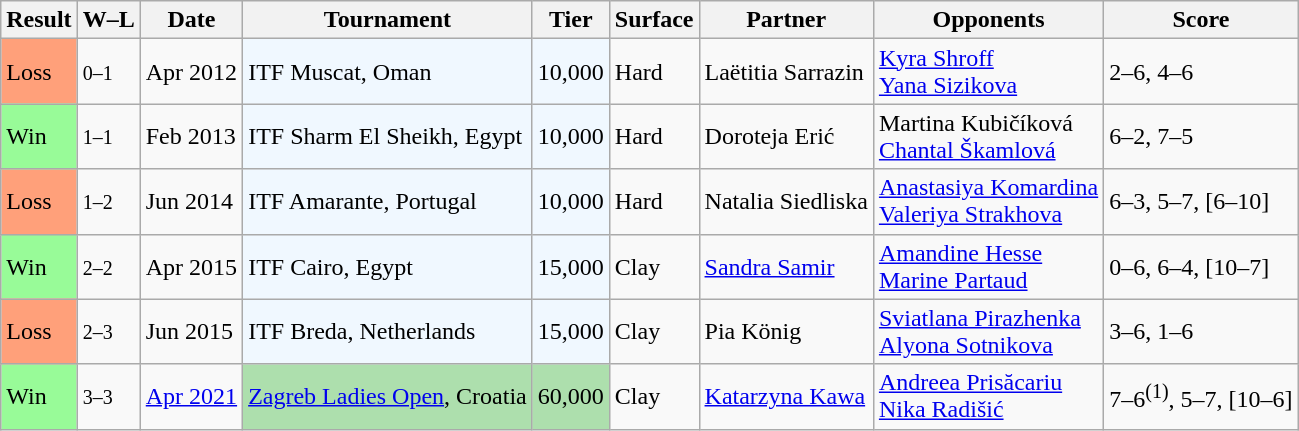<table class="sortable wikitable">
<tr>
<th>Result</th>
<th class="unsortable">W–L</th>
<th>Date</th>
<th>Tournament</th>
<th>Tier</th>
<th>Surface</th>
<th>Partner</th>
<th>Opponents</th>
<th class="unsortable">Score</th>
</tr>
<tr>
<td style=background:#ffa07a>Loss</td>
<td><small>0–1</small></td>
<td>Apr 2012</td>
<td style=background:#f0f8ff>ITF Muscat, Oman</td>
<td style=background:#f0f8ff>10,000</td>
<td>Hard</td>
<td> Laëtitia Sarrazin</td>
<td> <a href='#'>Kyra Shroff</a> <br>  <a href='#'>Yana Sizikova</a></td>
<td>2–6, 4–6</td>
</tr>
<tr>
<td style=background:#98fb98>Win</td>
<td><small>1–1</small></td>
<td>Feb 2013</td>
<td style=background:#f0f8ff>ITF Sharm El Sheikh, Egypt</td>
<td style=background:#f0f8ff>10,000</td>
<td>Hard</td>
<td> Doroteja Erić</td>
<td> Martina Kubičíková <br>  <a href='#'>Chantal Škamlová</a></td>
<td>6–2, 7–5</td>
</tr>
<tr>
<td style=background:#ffa07a>Loss</td>
<td><small>1–2</small></td>
<td>Jun 2014</td>
<td style=background:#f0f8ff>ITF Amarante, Portugal</td>
<td style=background:#f0f8ff>10,000</td>
<td>Hard</td>
<td> Natalia Siedliska</td>
<td> <a href='#'>Anastasiya Komardina</a> <br>  <a href='#'>Valeriya Strakhova</a></td>
<td>6–3, 5–7, [6–10]</td>
</tr>
<tr>
<td style=background:#98fb98>Win</td>
<td><small>2–2</small></td>
<td>Apr 2015</td>
<td style=background:#f0f8ff>ITF Cairo, Egypt</td>
<td style=background:#f0f8ff>15,000</td>
<td>Clay</td>
<td> <a href='#'>Sandra Samir</a></td>
<td> <a href='#'>Amandine Hesse</a> <br>  <a href='#'>Marine Partaud</a></td>
<td>0–6, 6–4, [10–7]</td>
</tr>
<tr>
<td style=background:#ffa07a>Loss</td>
<td><small>2–3</small></td>
<td>Jun 2015</td>
<td style=background:#f0f8ff>ITF Breda, Netherlands</td>
<td style=background:#f0f8ff>15,000</td>
<td>Clay</td>
<td> Pia König</td>
<td> <a href='#'>Sviatlana Pirazhenka</a> <br>  <a href='#'>Alyona Sotnikova</a></td>
<td>3–6, 1–6</td>
</tr>
<tr>
<td style=background:#98fb98>Win</td>
<td><small>3–3</small></td>
<td><a href='#'>Apr 2021</a></td>
<td style=background:#addfad><a href='#'>Zagreb Ladies Open</a>, Croatia</td>
<td style=background:#addfad>60,000</td>
<td>Clay</td>
<td> <a href='#'>Katarzyna Kawa</a></td>
<td> <a href='#'>Andreea Prisăcariu</a> <br>  <a href='#'>Nika Radišić</a></td>
<td>7–6<sup>(1)</sup>, 5–7, [10–6]</td>
</tr>
</table>
